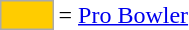<table>
<tr>
<td style="background-color:#FFCC00; border:1px solid #aaaaaa; width:2em;"></td>
<td>= <a href='#'>Pro Bowler</a></td>
</tr>
</table>
